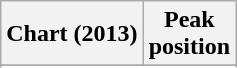<table class="wikitable sortable plainrowheaders" style="text-align:center">
<tr>
<th scope="col">Chart (2013)</th>
<th scope="col">Peak<br>position</th>
</tr>
<tr>
</tr>
<tr>
</tr>
<tr>
</tr>
<tr>
</tr>
<tr>
</tr>
</table>
